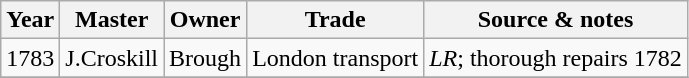<table class=" wikitable">
<tr>
<th>Year</th>
<th>Master</th>
<th>Owner</th>
<th>Trade</th>
<th>Source & notes</th>
</tr>
<tr>
<td>1783</td>
<td>J.Croskill</td>
<td>Brough</td>
<td>London transport</td>
<td><em>LR</em>; thorough repairs 1782</td>
</tr>
<tr>
</tr>
</table>
